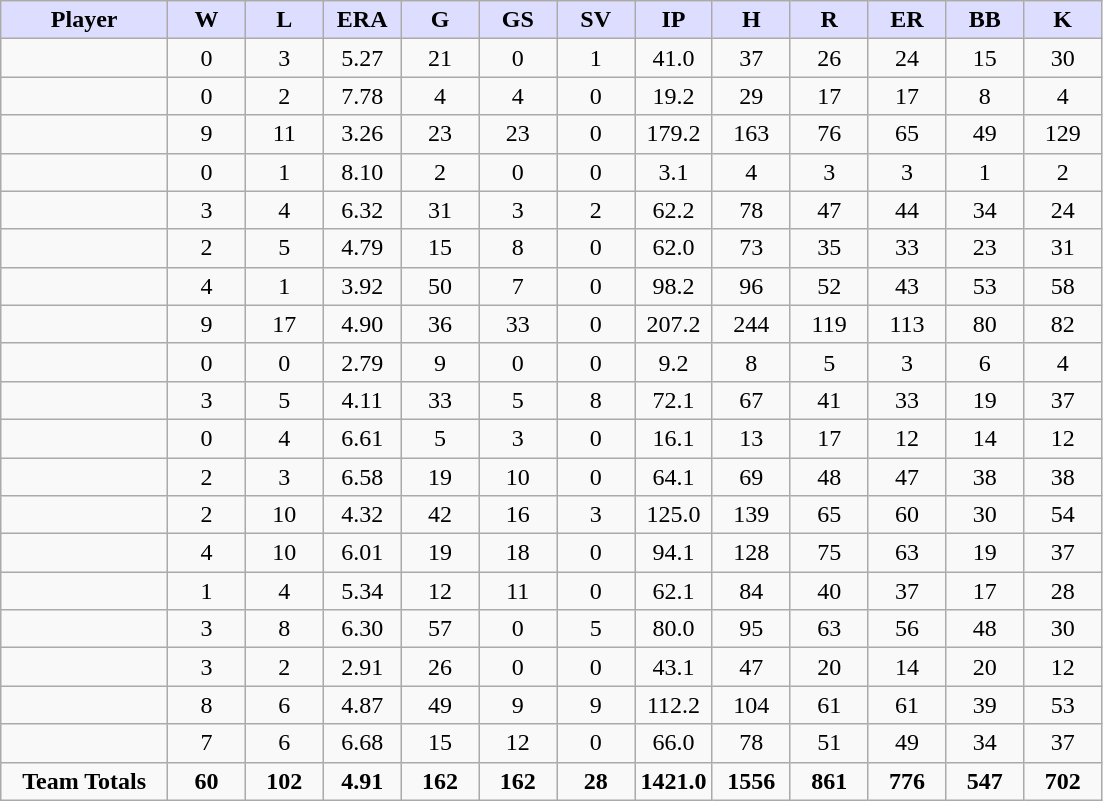<table class="wikitable" style="text-align:center;">
<tr>
<th style="background:#ddf; width:15%;"><strong>Player</strong></th>
<th style="background:#ddf; width:7%;"><strong>W</strong></th>
<th style="background:#ddf; width:7%;"><strong>L</strong></th>
<th style="background:#ddf; width:7%;"><strong>ERA</strong></th>
<th style="background:#ddf; width:7%;"><strong>G</strong></th>
<th style="background:#ddf; width:7%;"><strong>GS</strong></th>
<th style="background:#ddf; width:7%;"><strong>SV</strong></th>
<th style="background:#ddf; width:7%;"><strong>IP</strong></th>
<th style="background:#ddf; width:7%;"><strong>H</strong></th>
<th style="background:#ddf; width:7%;"><strong>R</strong></th>
<th style="background:#ddf; width:7%;"><strong>ER</strong></th>
<th style="background:#ddf; width:7%;"><strong>BB</strong></th>
<th style="background:#ddf; width:7%;"><strong>K</strong></th>
</tr>
<tr>
<td align=left></td>
<td>0</td>
<td>3</td>
<td>5.27</td>
<td>21</td>
<td>0</td>
<td>1</td>
<td>41.0</td>
<td>37</td>
<td>26</td>
<td>24</td>
<td>15</td>
<td>30</td>
</tr>
<tr>
<td align=left></td>
<td>0</td>
<td>2</td>
<td>7.78</td>
<td>4</td>
<td>4</td>
<td>0</td>
<td>19.2</td>
<td>29</td>
<td>17</td>
<td>17</td>
<td>8</td>
<td>4</td>
</tr>
<tr>
<td align=left></td>
<td>9</td>
<td>11</td>
<td>3.26</td>
<td>23</td>
<td>23</td>
<td>0</td>
<td>179.2</td>
<td>163</td>
<td>76</td>
<td>65</td>
<td>49</td>
<td>129</td>
</tr>
<tr>
<td align=left></td>
<td>0</td>
<td>1</td>
<td>8.10</td>
<td>2</td>
<td>0</td>
<td>0</td>
<td>3.1</td>
<td>4</td>
<td>3</td>
<td>3</td>
<td>1</td>
<td>2</td>
</tr>
<tr>
<td align=left></td>
<td>3</td>
<td>4</td>
<td>6.32</td>
<td>31</td>
<td>3</td>
<td>2</td>
<td>62.2</td>
<td>78</td>
<td>47</td>
<td>44</td>
<td>34</td>
<td>24</td>
</tr>
<tr>
<td align=left></td>
<td>2</td>
<td>5</td>
<td>4.79</td>
<td>15</td>
<td>8</td>
<td>0</td>
<td>62.0</td>
<td>73</td>
<td>35</td>
<td>33</td>
<td>23</td>
<td>31</td>
</tr>
<tr>
<td align=left></td>
<td>4</td>
<td>1</td>
<td>3.92</td>
<td>50</td>
<td>7</td>
<td>0</td>
<td>98.2</td>
<td>96</td>
<td>52</td>
<td>43</td>
<td>53</td>
<td>58</td>
</tr>
<tr>
<td align=left></td>
<td>9</td>
<td>17</td>
<td>4.90</td>
<td>36</td>
<td>33</td>
<td>0</td>
<td>207.2</td>
<td>244</td>
<td>119</td>
<td>113</td>
<td>80</td>
<td>82</td>
</tr>
<tr>
<td align=left></td>
<td>0</td>
<td>0</td>
<td>2.79</td>
<td>9</td>
<td>0</td>
<td>0</td>
<td>9.2</td>
<td>8</td>
<td>5</td>
<td>3</td>
<td>6</td>
<td>4</td>
</tr>
<tr>
<td align=left></td>
<td>3</td>
<td>5</td>
<td>4.11</td>
<td>33</td>
<td>5</td>
<td>8</td>
<td>72.1</td>
<td>67</td>
<td>41</td>
<td>33</td>
<td>19</td>
<td>37</td>
</tr>
<tr>
<td align=left></td>
<td>0</td>
<td>4</td>
<td>6.61</td>
<td>5</td>
<td>3</td>
<td>0</td>
<td>16.1</td>
<td>13</td>
<td>17</td>
<td>12</td>
<td>14</td>
<td>12</td>
</tr>
<tr>
<td align=left></td>
<td>2</td>
<td>3</td>
<td>6.58</td>
<td>19</td>
<td>10</td>
<td>0</td>
<td>64.1</td>
<td>69</td>
<td>48</td>
<td>47</td>
<td>38</td>
<td>38</td>
</tr>
<tr>
<td align=left></td>
<td>2</td>
<td>10</td>
<td>4.32</td>
<td>42</td>
<td>16</td>
<td>3</td>
<td>125.0</td>
<td>139</td>
<td>65</td>
<td>60</td>
<td>30</td>
<td>54</td>
</tr>
<tr>
<td align=left></td>
<td>4</td>
<td>10</td>
<td>6.01</td>
<td>19</td>
<td>18</td>
<td>0</td>
<td>94.1</td>
<td>128</td>
<td>75</td>
<td>63</td>
<td>19</td>
<td>37</td>
</tr>
<tr>
<td align=left></td>
<td>1</td>
<td>4</td>
<td>5.34</td>
<td>12</td>
<td>11</td>
<td>0</td>
<td>62.1</td>
<td>84</td>
<td>40</td>
<td>37</td>
<td>17</td>
<td>28</td>
</tr>
<tr>
<td align=left></td>
<td>3</td>
<td>8</td>
<td>6.30</td>
<td>57</td>
<td>0</td>
<td>5</td>
<td>80.0</td>
<td>95</td>
<td>63</td>
<td>56</td>
<td>48</td>
<td>30</td>
</tr>
<tr>
<td align=left></td>
<td>3</td>
<td>2</td>
<td>2.91</td>
<td>26</td>
<td>0</td>
<td>0</td>
<td>43.1</td>
<td>47</td>
<td>20</td>
<td>14</td>
<td>20</td>
<td>12</td>
</tr>
<tr>
<td align=left></td>
<td>8</td>
<td>6</td>
<td>4.87</td>
<td>49</td>
<td>9</td>
<td>9</td>
<td>112.2</td>
<td>104</td>
<td>61</td>
<td>61</td>
<td>39</td>
<td>53</td>
</tr>
<tr>
<td align=left></td>
<td>7</td>
<td>6</td>
<td>6.68</td>
<td>15</td>
<td>12</td>
<td>0</td>
<td>66.0</td>
<td>78</td>
<td>51</td>
<td>49</td>
<td>34</td>
<td>37</td>
</tr>
<tr class="sortbottom">
<td><strong>Team Totals</strong></td>
<td><strong>60</strong></td>
<td><strong>102</strong></td>
<td><strong>4.91</strong></td>
<td><strong>162</strong></td>
<td><strong>162</strong></td>
<td><strong>28</strong></td>
<td><strong>1421.0</strong></td>
<td><strong>1556</strong></td>
<td><strong>861</strong></td>
<td><strong>776</strong></td>
<td><strong>547</strong></td>
<td><strong>702</strong></td>
</tr>
</table>
